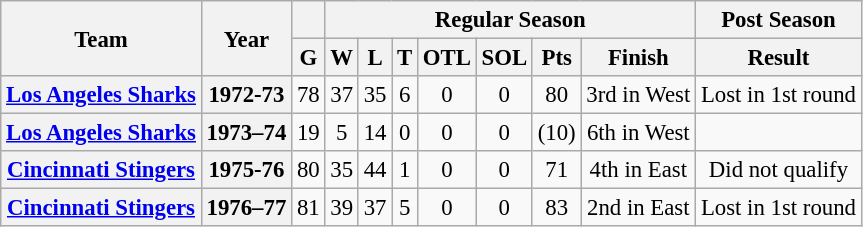<table class="wikitable" style="font-size: 95%; text-align:center;">
<tr>
<th rowspan="2">Team</th>
<th rowspan="2">Year</th>
<th></th>
<th colspan="7">Regular Season</th>
<th colspan="1">Post Season</th>
</tr>
<tr>
<th>G</th>
<th>W</th>
<th>L</th>
<th>T</th>
<th>OTL</th>
<th>SOL</th>
<th>Pts</th>
<th>Finish</th>
<th>Result</th>
</tr>
<tr>
<th><a href='#'>Los Angeles Sharks</a></th>
<th>1972-73</th>
<td>78</td>
<td>37</td>
<td>35</td>
<td>6</td>
<td>0</td>
<td>0</td>
<td>80</td>
<td>3rd in West</td>
<td>Lost in 1st round</td>
</tr>
<tr>
<th><a href='#'>Los Angeles Sharks</a></th>
<th>1973–74</th>
<td>19</td>
<td>5</td>
<td>14</td>
<td>0</td>
<td>0</td>
<td>0</td>
<td>(10)</td>
<td>6th in West</td>
<td></td>
</tr>
<tr>
<th><a href='#'>Cincinnati Stingers</a></th>
<th>1975-76</th>
<td>80</td>
<td>35</td>
<td>44</td>
<td>1</td>
<td>0</td>
<td>0</td>
<td>71</td>
<td>4th in East</td>
<td>Did not qualify</td>
</tr>
<tr>
<th><a href='#'>Cincinnati Stingers</a></th>
<th>1976–77</th>
<td>81</td>
<td>39</td>
<td>37</td>
<td>5</td>
<td>0</td>
<td>0</td>
<td>83</td>
<td>2nd in East</td>
<td>Lost in 1st round</td>
</tr>
</table>
